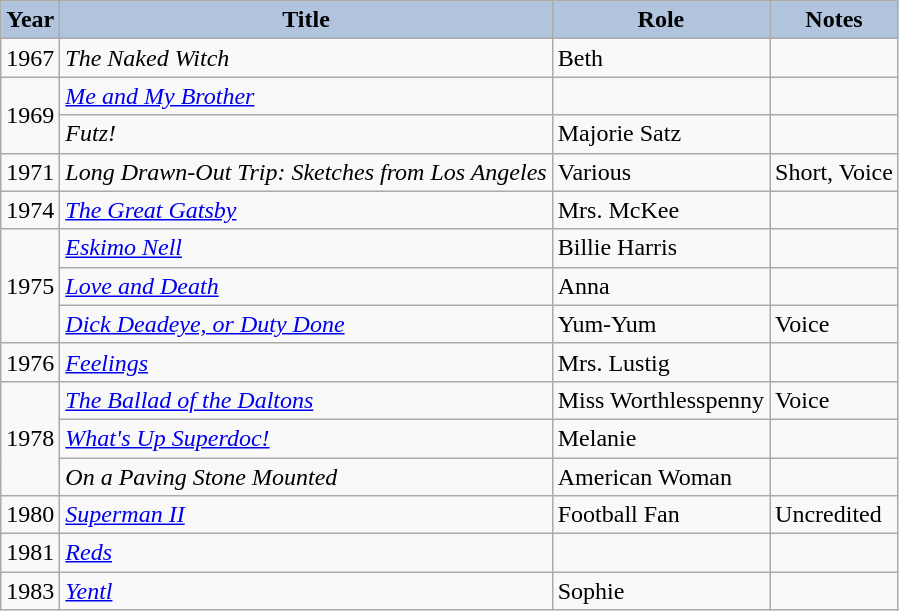<table class="wikitable">
<tr style="text-align:center;">
<th style="background:#B0C4DE;">Year</th>
<th style="background:#B0C4DE;">Title</th>
<th style="background:#B0C4DE;">Role</th>
<th style="background:#B0C4DE;">Notes</th>
</tr>
<tr>
<td>1967</td>
<td><em>The Naked Witch</em></td>
<td>Beth</td>
<td></td>
</tr>
<tr>
<td rowspan=2>1969</td>
<td><em><a href='#'>Me and My Brother</a></em></td>
<td></td>
<td></td>
</tr>
<tr>
<td><em>Futz!</em></td>
<td>Majorie Satz</td>
<td></td>
</tr>
<tr>
<td>1971</td>
<td><em>Long Drawn-Out Trip: Sketches from Los Angeles</em></td>
<td>Various</td>
<td>Short, Voice</td>
</tr>
<tr>
<td>1974</td>
<td><em><a href='#'>The Great Gatsby</a></em></td>
<td>Mrs. McKee</td>
<td></td>
</tr>
<tr>
<td rowspan=3>1975</td>
<td><em><a href='#'>Eskimo Nell</a></em></td>
<td>Billie Harris</td>
<td></td>
</tr>
<tr>
<td><em><a href='#'>Love and Death</a></em></td>
<td>Anna</td>
<td></td>
</tr>
<tr>
<td><em><a href='#'>Dick Deadeye, or Duty Done</a></em></td>
<td>Yum-Yum</td>
<td>Voice</td>
</tr>
<tr>
<td>1976</td>
<td><em><a href='#'>Feelings</a></em></td>
<td>Mrs. Lustig</td>
<td></td>
</tr>
<tr>
<td rowspan=3>1978</td>
<td><em><a href='#'>The Ballad of the Daltons</a></em></td>
<td>Miss Worthlesspenny</td>
<td>Voice</td>
</tr>
<tr>
<td><em><a href='#'>What's Up Superdoc!</a></em></td>
<td>Melanie</td>
<td></td>
</tr>
<tr>
<td><em>On a Paving Stone Mounted</em></td>
<td>American Woman</td>
<td></td>
</tr>
<tr>
<td>1980</td>
<td><em><a href='#'>Superman II</a></em></td>
<td>Football Fan</td>
<td>Uncredited</td>
</tr>
<tr>
<td>1981</td>
<td><em><a href='#'>Reds</a></em></td>
<td></td>
<td></td>
</tr>
<tr>
<td>1983</td>
<td><em><a href='#'>Yentl</a></em></td>
<td>Sophie</td>
<td></td>
</tr>
</table>
